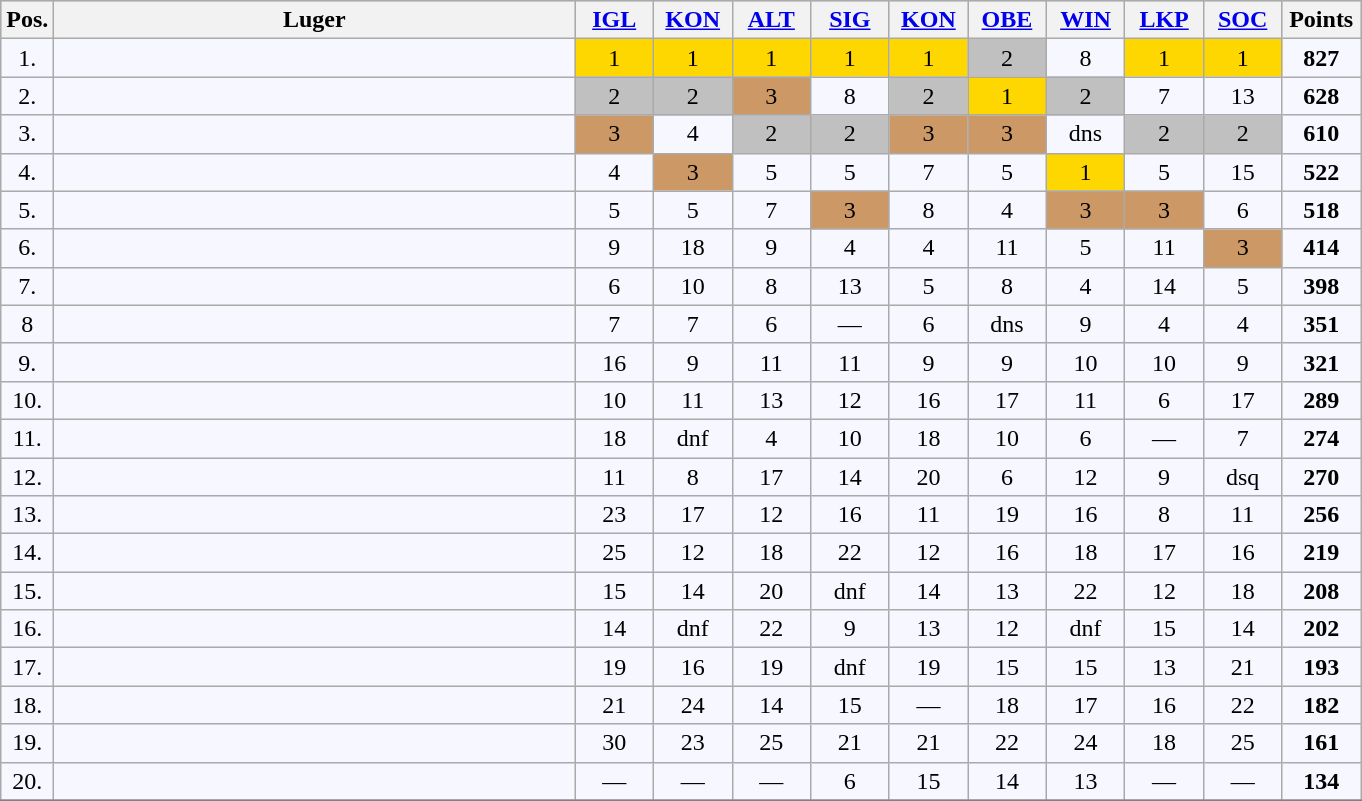<table class="wikitable"  style="background:#f7f8ff; text-align:center; border:gray solid 1px;">
<tr style="background:#ccc;">
<th style="width:10px;">Pos.</th>
<th style="width:340px;">Luger</th>
<th style="width:45px;"><a href='#'>IGL</a></th>
<th style="width:45px;"><a href='#'>KON</a></th>
<th style="width:45px;"><a href='#'>ALT</a></th>
<th style="width:45px;"><a href='#'>SIG</a></th>
<th style="width:45px;"><a href='#'>KON</a></th>
<th style="width:45px;"><a href='#'>OBE</a></th>
<th style="width:45px;"><a href='#'>WIN</a></th>
<th style="width:45px;"><a href='#'>LKP</a></th>
<th style="width:45px;"><a href='#'>SOC</a></th>
<th style="width:45px;">Points</th>
</tr>
<tr>
<td>1.</td>
<td align="left"></td>
<td style="background:gold;">1</td>
<td style="background:gold;">1</td>
<td style="background:gold;">1</td>
<td style="background:gold;">1</td>
<td style="background:gold;">1</td>
<td style="background:silver;">2</td>
<td>8</td>
<td style="background:gold;">1</td>
<td style="background:gold;">1</td>
<td><strong>827</strong></td>
</tr>
<tr>
<td>2.</td>
<td align="left"></td>
<td style="background:silver;">2</td>
<td style="background:silver;">2</td>
<td style="background:#c96;">3</td>
<td>8</td>
<td style="background:silver;">2</td>
<td style="background:gold;">1</td>
<td style="background:silver;">2</td>
<td>7</td>
<td>13</td>
<td><strong>628</strong></td>
</tr>
<tr>
<td>3.</td>
<td align="left"></td>
<td style="background:#c96;">3</td>
<td>4</td>
<td style="background:silver;">2</td>
<td style="background:silver;">2</td>
<td style="background:#c96;">3</td>
<td style="background:#c96;">3</td>
<td>dns</td>
<td style="background:silver;">2</td>
<td style="background:silver;">2</td>
<td><strong>610</strong></td>
</tr>
<tr>
<td>4.</td>
<td align="left"></td>
<td>4</td>
<td style="background:#c96;">3</td>
<td>5</td>
<td>5</td>
<td>7</td>
<td>5</td>
<td style="background:gold;">1</td>
<td>5</td>
<td>15</td>
<td><strong>522</strong></td>
</tr>
<tr>
<td>5.</td>
<td align="left"></td>
<td>5</td>
<td>5</td>
<td>7</td>
<td style="background:#c96;">3</td>
<td>8</td>
<td>4</td>
<td style="background:#c96;">3</td>
<td style="background:#c96;">3</td>
<td>6</td>
<td><strong>518</strong></td>
</tr>
<tr>
<td>6.</td>
<td align="left"></td>
<td>9</td>
<td>18</td>
<td>9</td>
<td>4</td>
<td>4</td>
<td>11</td>
<td>5</td>
<td>11</td>
<td style="background:#c96;">3</td>
<td><strong>414</strong></td>
</tr>
<tr>
<td>7.</td>
<td align="left"></td>
<td>6</td>
<td>10</td>
<td>8</td>
<td>13</td>
<td>5</td>
<td>8</td>
<td>4</td>
<td>14</td>
<td>5</td>
<td><strong>398</strong></td>
</tr>
<tr>
<td>8</td>
<td align="left"></td>
<td>7</td>
<td>7</td>
<td>6</td>
<td>—</td>
<td>6</td>
<td>dns</td>
<td>9</td>
<td>4</td>
<td>4</td>
<td><strong>351</strong></td>
</tr>
<tr>
<td>9.</td>
<td align="left"></td>
<td>16</td>
<td>9</td>
<td>11</td>
<td>11</td>
<td>9</td>
<td>9</td>
<td>10</td>
<td>10</td>
<td>9</td>
<td><strong>321</strong></td>
</tr>
<tr>
<td>10.</td>
<td align="left"></td>
<td>10</td>
<td>11</td>
<td>13</td>
<td>12</td>
<td>16</td>
<td>17</td>
<td>11</td>
<td>6</td>
<td>17</td>
<td><strong>289</strong></td>
</tr>
<tr>
<td>11.</td>
<td align="left"></td>
<td>18</td>
<td>dnf</td>
<td>4</td>
<td>10</td>
<td>18</td>
<td>10</td>
<td>6</td>
<td>—</td>
<td>7</td>
<td><strong>274</strong></td>
</tr>
<tr>
<td>12.</td>
<td align="left"></td>
<td>11</td>
<td>8</td>
<td>17</td>
<td>14</td>
<td>20</td>
<td>6</td>
<td>12</td>
<td>9</td>
<td>dsq</td>
<td><strong>270</strong></td>
</tr>
<tr>
<td>13.</td>
<td align="left"></td>
<td>23</td>
<td>17</td>
<td>12</td>
<td>16</td>
<td>11</td>
<td>19</td>
<td>16</td>
<td>8</td>
<td>11</td>
<td><strong>256</strong></td>
</tr>
<tr>
<td>14.</td>
<td align="left"></td>
<td>25</td>
<td>12</td>
<td>18</td>
<td>22</td>
<td>12</td>
<td>16</td>
<td>18</td>
<td>17</td>
<td>16</td>
<td><strong>219</strong></td>
</tr>
<tr>
<td>15.</td>
<td align="left"></td>
<td>15</td>
<td>14</td>
<td>20</td>
<td>dnf</td>
<td>14</td>
<td>13</td>
<td>22</td>
<td>12</td>
<td>18</td>
<td><strong>208</strong></td>
</tr>
<tr>
<td>16.</td>
<td align="left"></td>
<td>14</td>
<td>dnf</td>
<td>22</td>
<td>9</td>
<td>13</td>
<td>12</td>
<td>dnf</td>
<td>15</td>
<td>14</td>
<td><strong>202</strong></td>
</tr>
<tr>
<td>17.</td>
<td align="left"></td>
<td>19</td>
<td>16</td>
<td>19</td>
<td>dnf</td>
<td>19</td>
<td>15</td>
<td>15</td>
<td>13</td>
<td>21</td>
<td><strong>193</strong></td>
</tr>
<tr>
<td>18.</td>
<td align="left"></td>
<td>21</td>
<td>24</td>
<td>14</td>
<td>15</td>
<td>—</td>
<td>18</td>
<td>17</td>
<td>16</td>
<td>22</td>
<td><strong>182</strong></td>
</tr>
<tr>
<td>19.</td>
<td align="left"></td>
<td>30</td>
<td>23</td>
<td>25</td>
<td>21</td>
<td>21</td>
<td>22</td>
<td>24</td>
<td>18</td>
<td>25</td>
<td><strong>161</strong></td>
</tr>
<tr>
<td>20.</td>
<td align="left"></td>
<td>—</td>
<td>—</td>
<td>—</td>
<td>6</td>
<td>15</td>
<td>14</td>
<td>13</td>
<td>—</td>
<td>—</td>
<td><strong>134</strong></td>
</tr>
<tr>
</tr>
</table>
